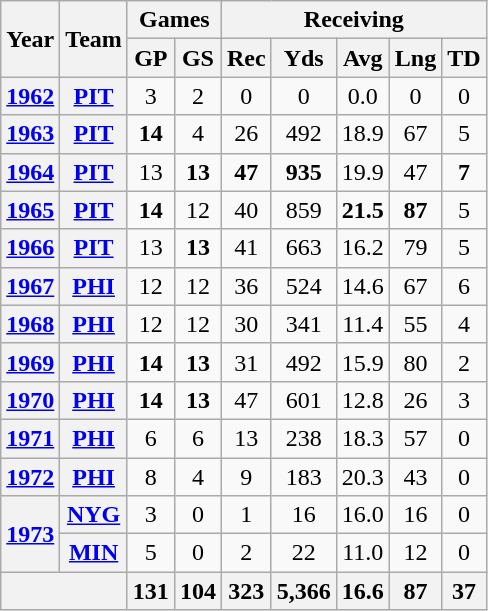<table class="wikitable" style="text-align:center;">
<tr>
<th rowspan="2">Year</th>
<th rowspan="2">Team</th>
<th colspan="2">Games</th>
<th colspan="5">Receiving</th>
</tr>
<tr>
<th>GP</th>
<th>GS</th>
<th>Rec</th>
<th>Yds</th>
<th>Avg</th>
<th>Lng</th>
<th>TD</th>
</tr>
<tr>
<th><a href='#'>1962</a></th>
<th><a href='#'>PIT</a></th>
<td>3</td>
<td>2</td>
<td>0</td>
<td>0</td>
<td>0.0</td>
<td>0</td>
<td>0</td>
</tr>
<tr>
<th><a href='#'>1963</a></th>
<th><a href='#'>PIT</a></th>
<td><strong>14</strong></td>
<td>4</td>
<td>26</td>
<td>492</td>
<td>18.9</td>
<td>67</td>
<td>5</td>
</tr>
<tr>
<th><a href='#'>1964</a></th>
<th><a href='#'>PIT</a></th>
<td>13</td>
<td><strong>13</strong></td>
<td><strong>47</strong></td>
<td><strong>935</strong></td>
<td>19.9</td>
<td>47</td>
<td><strong>7</strong></td>
</tr>
<tr>
<th><a href='#'>1965</a></th>
<th><a href='#'>PIT</a></th>
<td><strong>14</strong></td>
<td>12</td>
<td>40</td>
<td>859</td>
<td><strong>21.5</strong></td>
<td><strong>87</strong></td>
<td>5</td>
</tr>
<tr>
<th><a href='#'>1966</a></th>
<th><a href='#'>PIT</a></th>
<td>13</td>
<td><strong>13</strong></td>
<td>41</td>
<td>663</td>
<td>16.2</td>
<td>79</td>
<td>5</td>
</tr>
<tr>
<th><a href='#'>1967</a></th>
<th><a href='#'>PHI</a></th>
<td>12</td>
<td>12</td>
<td>36</td>
<td>524</td>
<td>14.6</td>
<td>67</td>
<td>6</td>
</tr>
<tr>
<th><a href='#'>1968</a></th>
<th><a href='#'>PHI</a></th>
<td>12</td>
<td>12</td>
<td>30</td>
<td>341</td>
<td>11.4</td>
<td>55</td>
<td>4</td>
</tr>
<tr>
<th><a href='#'>1969</a></th>
<th><a href='#'>PHI</a></th>
<td><strong>14</strong></td>
<td><strong>13</strong></td>
<td>31</td>
<td>492</td>
<td>15.9</td>
<td>80</td>
<td>2</td>
</tr>
<tr>
<th><a href='#'>1970</a></th>
<th><a href='#'>PHI</a></th>
<td><strong>14</strong></td>
<td><strong>13</strong></td>
<td>47</td>
<td>601</td>
<td>12.8</td>
<td>26</td>
<td>3</td>
</tr>
<tr>
<th><a href='#'>1971</a></th>
<th><a href='#'>PHI</a></th>
<td>6</td>
<td>6</td>
<td>13</td>
<td>238</td>
<td>18.3</td>
<td>57</td>
<td>0</td>
</tr>
<tr>
<th><a href='#'>1972</a></th>
<th><a href='#'>PHI</a></th>
<td>8</td>
<td>4</td>
<td>9</td>
<td>183</td>
<td>20.3</td>
<td>43</td>
<td>0</td>
</tr>
<tr>
<th rowspan="2"><a href='#'>1973</a></th>
<th><a href='#'>NYG</a></th>
<td>3</td>
<td>0</td>
<td>1</td>
<td>16</td>
<td>16.0</td>
<td>16</td>
<td>0</td>
</tr>
<tr>
<th><a href='#'>MIN</a></th>
<td>5</td>
<td>0</td>
<td>2</td>
<td>22</td>
<td>11.0</td>
<td>12</td>
<td>0</td>
</tr>
<tr>
<th colspan="2"></th>
<th>131</th>
<th>104</th>
<th>323</th>
<th>5,366</th>
<th>16.6</th>
<th>87</th>
<th>37</th>
</tr>
</table>
